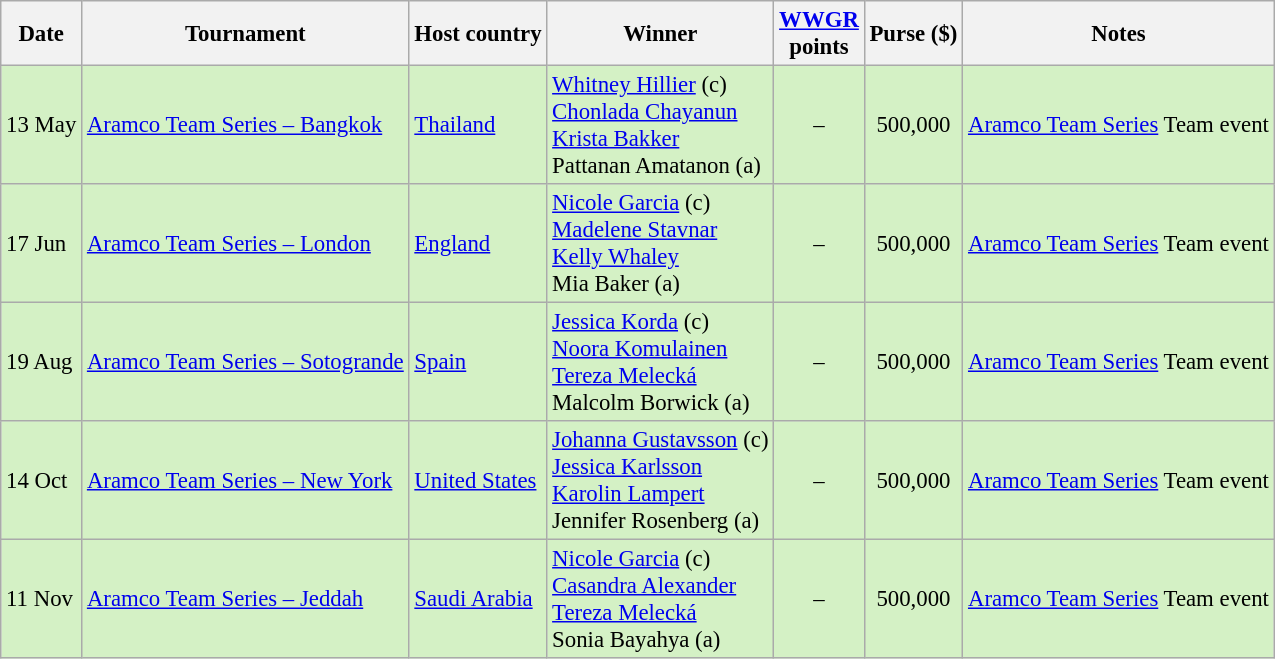<table class="wikitable sortable" style="font-size:95%">
<tr>
<th>Date</th>
<th>Tournament</th>
<th>Host country</th>
<th>Winner</th>
<th><a href='#'>WWGR</a><br>points</th>
<th>Purse ($)</th>
<th>Notes</th>
</tr>
<tr style="background:#D4F1C5;">
<td>13 May</td>
<td><a href='#'>Aramco Team Series – Bangkok</a></td>
<td><a href='#'>Thailand</a></td>
<td> <a href='#'>Whitney Hillier</a> (c)<br> <a href='#'>Chonlada Chayanun</a><br> <a href='#'>Krista Bakker</a><br> Pattanan Amatanon (a)</td>
<td align=center>–</td>
<td align=center>500,000</td>
<td><a href='#'>Aramco Team Series</a> Team event</td>
</tr>
<tr style="background:#D4F1C5;">
<td>17 Jun</td>
<td><a href='#'>Aramco Team Series – London</a></td>
<td><a href='#'>England</a></td>
<td> <a href='#'>Nicole Garcia</a> (c)<br> <a href='#'>Madelene Stavnar</a><br> <a href='#'>Kelly Whaley</a><br> Mia Baker (a)</td>
<td align=center>–</td>
<td align=center>500,000</td>
<td><a href='#'>Aramco Team Series</a> Team event</td>
</tr>
<tr style="background:#D4F1C5;">
<td>19 Aug</td>
<td><a href='#'>Aramco Team Series – Sotogrande</a></td>
<td><a href='#'>Spain</a></td>
<td> <a href='#'>Jessica Korda</a> (c)<br> <a href='#'>Noora Komulainen</a><br> <a href='#'>Tereza Melecká</a><br> Malcolm Borwick (a)</td>
<td align=center>–</td>
<td align=center>500,000</td>
<td><a href='#'>Aramco Team Series</a> Team event</td>
</tr>
<tr style="background:#D4F1C5;">
<td>14 Oct</td>
<td><a href='#'>Aramco Team Series – New York</a></td>
<td><a href='#'>United States</a></td>
<td> <a href='#'>Johanna Gustavsson</a> (c)<br> <a href='#'>Jessica Karlsson</a><br> <a href='#'>Karolin Lampert</a><br> Jennifer Rosenberg (a)</td>
<td align=center>–</td>
<td align=center>500,000</td>
<td><a href='#'>Aramco Team Series</a> Team event</td>
</tr>
<tr style="background:#D4F1C5;">
<td>11 Nov</td>
<td><a href='#'>Aramco Team Series – Jeddah</a></td>
<td><a href='#'>Saudi Arabia</a></td>
<td> <a href='#'>Nicole Garcia</a> (c)<br>  <a href='#'>Casandra Alexander</a><br> <a href='#'>Tereza Melecká</a><br> Sonia Bayahya (a)</td>
<td align=center>–</td>
<td align=center>500,000</td>
<td><a href='#'>Aramco Team Series</a> Team event</td>
</tr>
</table>
